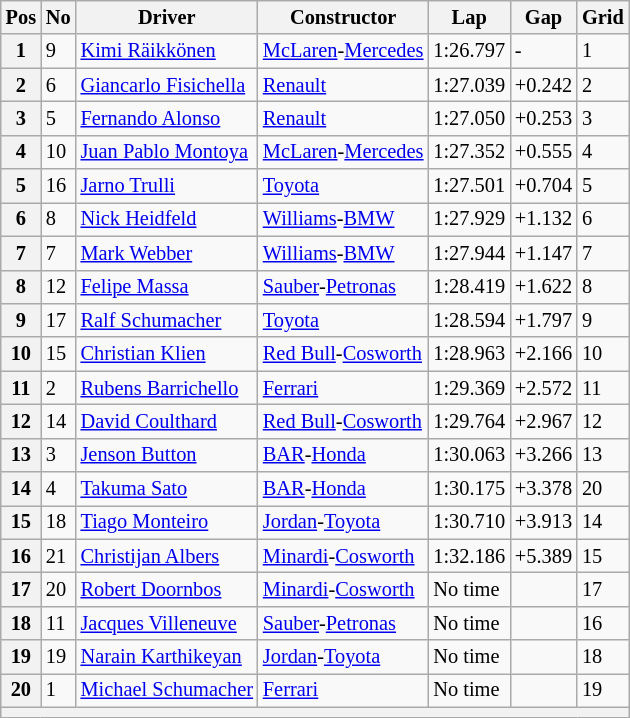<table class="wikitable sortable" style="font-size: 85%;">
<tr>
<th>Pos</th>
<th>No</th>
<th>Driver</th>
<th>Constructor</th>
<th>Lap</th>
<th>Gap</th>
<th>Grid</th>
</tr>
<tr>
<th>1</th>
<td>9</td>
<td> <a href='#'>Kimi Räikkönen</a></td>
<td><a href='#'>McLaren</a>-<a href='#'>Mercedes</a></td>
<td>1:26.797</td>
<td>-</td>
<td>1</td>
</tr>
<tr>
<th>2</th>
<td>6</td>
<td> <a href='#'>Giancarlo Fisichella</a></td>
<td><a href='#'>Renault</a></td>
<td>1:27.039</td>
<td>+0.242</td>
<td>2</td>
</tr>
<tr>
<th>3</th>
<td>5</td>
<td> <a href='#'>Fernando Alonso</a></td>
<td><a href='#'>Renault</a></td>
<td>1:27.050</td>
<td>+0.253</td>
<td>3</td>
</tr>
<tr>
<th>4</th>
<td>10</td>
<td> <a href='#'>Juan Pablo Montoya</a></td>
<td><a href='#'>McLaren</a>-<a href='#'>Mercedes</a></td>
<td>1:27.352</td>
<td>+0.555</td>
<td>4</td>
</tr>
<tr>
<th>5</th>
<td>16</td>
<td> <a href='#'>Jarno Trulli</a></td>
<td><a href='#'>Toyota</a></td>
<td>1:27.501</td>
<td>+0.704</td>
<td>5</td>
</tr>
<tr>
<th>6</th>
<td>8</td>
<td> <a href='#'>Nick Heidfeld</a></td>
<td><a href='#'>Williams</a>-<a href='#'>BMW</a></td>
<td>1:27.929</td>
<td>+1.132</td>
<td>6</td>
</tr>
<tr>
<th>7</th>
<td>7</td>
<td> <a href='#'>Mark Webber</a></td>
<td><a href='#'>Williams</a>-<a href='#'>BMW</a></td>
<td>1:27.944</td>
<td>+1.147</td>
<td>7</td>
</tr>
<tr>
<th>8</th>
<td>12</td>
<td> <a href='#'>Felipe Massa</a></td>
<td><a href='#'>Sauber</a>-<a href='#'>Petronas</a></td>
<td>1:28.419</td>
<td>+1.622</td>
<td>8</td>
</tr>
<tr>
<th>9</th>
<td>17</td>
<td> <a href='#'>Ralf Schumacher</a></td>
<td><a href='#'>Toyota</a></td>
<td>1:28.594</td>
<td>+1.797</td>
<td>9</td>
</tr>
<tr>
<th>10</th>
<td>15</td>
<td> <a href='#'>Christian Klien</a></td>
<td><a href='#'>Red Bull</a>-<a href='#'>Cosworth</a></td>
<td>1:28.963</td>
<td>+2.166</td>
<td>10</td>
</tr>
<tr>
<th>11</th>
<td>2</td>
<td> <a href='#'>Rubens Barrichello</a></td>
<td><a href='#'>Ferrari</a></td>
<td>1:29.369</td>
<td>+2.572</td>
<td>11</td>
</tr>
<tr>
<th>12</th>
<td>14</td>
<td> <a href='#'>David Coulthard</a></td>
<td><a href='#'>Red Bull</a>-<a href='#'>Cosworth</a></td>
<td>1:29.764</td>
<td>+2.967</td>
<td>12</td>
</tr>
<tr>
<th>13</th>
<td>3</td>
<td> <a href='#'>Jenson Button</a></td>
<td><a href='#'>BAR</a>-<a href='#'>Honda</a></td>
<td>1:30.063</td>
<td>+3.266</td>
<td>13</td>
</tr>
<tr>
<th>14</th>
<td>4</td>
<td> <a href='#'>Takuma Sato</a></td>
<td><a href='#'>BAR</a>-<a href='#'>Honda</a></td>
<td>1:30.175</td>
<td>+3.378</td>
<td>20 </td>
</tr>
<tr>
<th>15</th>
<td>18</td>
<td> <a href='#'>Tiago Monteiro</a></td>
<td><a href='#'>Jordan</a>-<a href='#'>Toyota</a></td>
<td>1:30.710</td>
<td>+3.913</td>
<td>14</td>
</tr>
<tr>
<th>16</th>
<td>21</td>
<td> <a href='#'>Christijan Albers</a></td>
<td><a href='#'>Minardi</a>-<a href='#'>Cosworth</a></td>
<td>1:32.186</td>
<td>+5.389</td>
<td>15</td>
</tr>
<tr>
<th>17</th>
<td>20</td>
<td> <a href='#'>Robert Doornbos</a></td>
<td><a href='#'>Minardi</a>-<a href='#'>Cosworth</a></td>
<td>No time</td>
<td></td>
<td>17</td>
</tr>
<tr>
<th>18</th>
<td>11</td>
<td> <a href='#'>Jacques Villeneuve</a></td>
<td><a href='#'>Sauber</a>-<a href='#'>Petronas</a></td>
<td>No time</td>
<td></td>
<td>16</td>
</tr>
<tr>
<th>19</th>
<td>19</td>
<td> <a href='#'>Narain Karthikeyan</a></td>
<td><a href='#'>Jordan</a>-<a href='#'>Toyota</a></td>
<td>No time</td>
<td></td>
<td>18</td>
</tr>
<tr>
<th>20</th>
<td>1</td>
<td> <a href='#'>Michael Schumacher</a></td>
<td><a href='#'>Ferrari</a></td>
<td>No time</td>
<td></td>
<td>19</td>
</tr>
<tr>
<th colspan="7"></th>
</tr>
</table>
